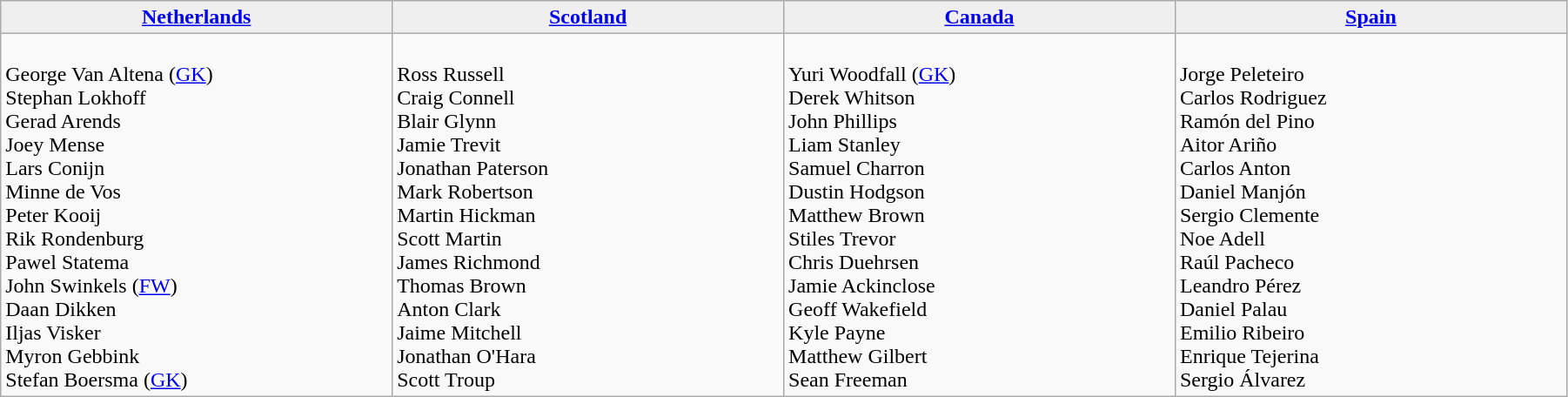<table class="wikitable mw-collapsible mw-collapsed" cellpadding=5 cellspacing=0 style="width:95%">
<tr align=center>
<td bgcolor="#efefef" width="200"><strong> <a href='#'>Netherlands</a></strong></td>
<td bgcolor="#efefef" width="200"><strong> <a href='#'>Scotland</a></strong></td>
<td bgcolor="#efefef" width="200"><strong> <a href='#'>Canada</a></strong></td>
<td bgcolor="#efefef" width="200"><strong> <a href='#'>Spain</a></strong></td>
</tr>
<tr valign=top>
<td><br>George Van Altena (<a href='#'>GK</a>)<br>
Stephan Lokhoff<br>
Gerad Arends<br>
Joey Mense<br>
Lars Conijn<br>
Minne de Vos<br>
Peter Kooij<br>
Rik Rondenburg<br>
Pawel Statema<br>
John Swinkels (<a href='#'>FW</a>)<br>
Daan Dikken<br>
Iljas Visker<br>
Myron Gebbink<br>
Stefan Boersma (<a href='#'>GK</a>)<br></td>
<td><br>Ross Russell<br>
Craig Connell<br>
Blair Glynn<br>
Jamie Trevit<br>
Jonathan Paterson<br>
Mark Robertson<br>
Martin Hickman<br>
Scott Martin<br>
James Richmond<br>
Thomas Brown<br>
Anton Clark<br>
Jaime Mitchell<br>
Jonathan O'Hara<br>
Scott Troup<br></td>
<td><br>Yuri Woodfall (<a href='#'>GK</a>)<br>
Derek Whitson<br>
John Phillips<br>
Liam Stanley<br>
Samuel Charron<br>
Dustin Hodgson<br>
Matthew Brown<br>
Stiles Trevor<br>
Chris Duehrsen<br>
Jamie Ackinclose<br>
Geoff Wakefield<br>
Kyle Payne<br>
Matthew Gilbert<br>
Sean Freeman<br></td>
<td><br>Jorge Peleteiro<br>
Carlos Rodriguez<br>
Ramón del Pino<br>
Aitor Ariño<br>
Carlos Anton<br>
Daniel Manjón<br>
Sergio Clemente<br>
Noe Adell<br>
Raúl Pacheco<br>
Leandro Pérez<br>
Daniel Palau<br>
Emilio Ribeiro<br>
Enrique Tejerina<br>
Sergio Álvarez<br></td>
</tr>
</table>
